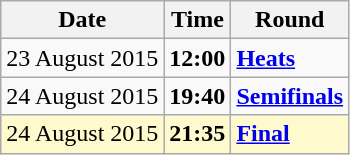<table class="wikitable">
<tr>
<th>Date</th>
<th>Time</th>
<th>Round</th>
</tr>
<tr>
<td>23 August 2015</td>
<td><strong>12:00</strong></td>
<td><strong><a href='#'>Heats</a></strong></td>
</tr>
<tr>
<td>24 August 2015</td>
<td><strong>19:40</strong></td>
<td><strong><a href='#'>Semifinals</a></strong></td>
</tr>
<tr style=background:lemonchiffon>
<td>24 August 2015</td>
<td><strong>21:35</strong></td>
<td><strong><a href='#'>Final</a></strong></td>
</tr>
</table>
